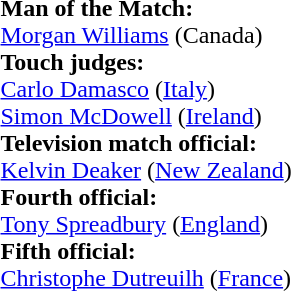<table width=100%>
<tr>
<td><br><strong>Man of the Match:</strong>
<br><a href='#'>Morgan Williams</a> (Canada)<br><strong>Touch judges:</strong>
<br><a href='#'>Carlo Damasco</a> (<a href='#'>Italy</a>)
<br><a href='#'>Simon McDowell</a> (<a href='#'>Ireland</a>)
<br><strong>Television match official:</strong>
<br><a href='#'>Kelvin Deaker</a> (<a href='#'>New Zealand</a>)
<br><strong>Fourth official:</strong>
<br><a href='#'>Tony Spreadbury</a> (<a href='#'>England</a>)
<br><strong>Fifth official:</strong>
<br><a href='#'>Christophe Dutreuilh</a> (<a href='#'>France</a>)</td>
</tr>
</table>
